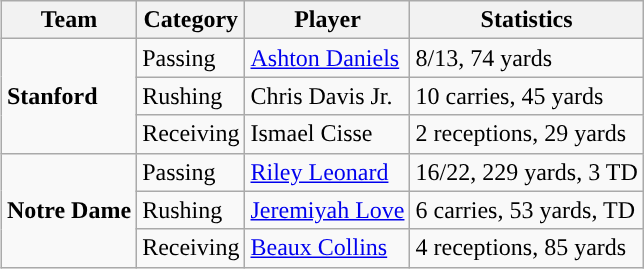<table class="wikitable" style="float: right;">
<tr>
<th>Team</th>
<th>Category</th>
<th>Player</th>
<th>Statistics</th>
</tr>
<tr>
<td rowspan=3><strong>Stanford</strong></td>
<td>Passing</td>
<td><a href='#'>Ashton Daniels</a></td>
<td>8/13, 74 yards</td>
</tr>
<tr>
<td>Rushing</td>
<td>Chris Davis Jr.</td>
<td>10 carries, 45 yards</td>
</tr>
<tr>
<td>Receiving</td>
<td>Ismael Cisse</td>
<td>2 receptions, 29 yards</td>
</tr>
<tr>
<td rowspan=3><strong>Notre Dame</strong></td>
<td>Passing</td>
<td><a href='#'>Riley Leonard</a></td>
<td>16/22, 229 yards, 3 TD</td>
</tr>
<tr>
<td>Rushing</td>
<td><a href='#'>Jeremiyah Love</a></td>
<td>6 carries, 53 yards, TD</td>
</tr>
<tr>
<td>Receiving</td>
<td><a href='#'>Beaux Collins</a></td>
<td>4 receptions, 85 yards</td>
</tr>
</table>
